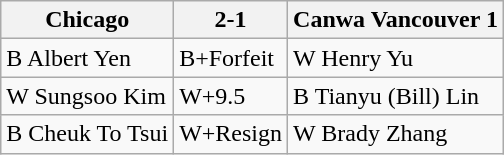<table class="wikitable">
<tr>
<th>Chicago</th>
<th>2-1</th>
<th>Canwa Vancouver 1</th>
</tr>
<tr>
<td>B Albert Yen</td>
<td>B+Forfeit</td>
<td>W Henry Yu</td>
</tr>
<tr>
<td>W Sungsoo Kim</td>
<td>W+9.5</td>
<td>B Tianyu (Bill) Lin</td>
</tr>
<tr>
<td>B Cheuk To Tsui</td>
<td>W+Resign</td>
<td>W Brady Zhang</td>
</tr>
</table>
